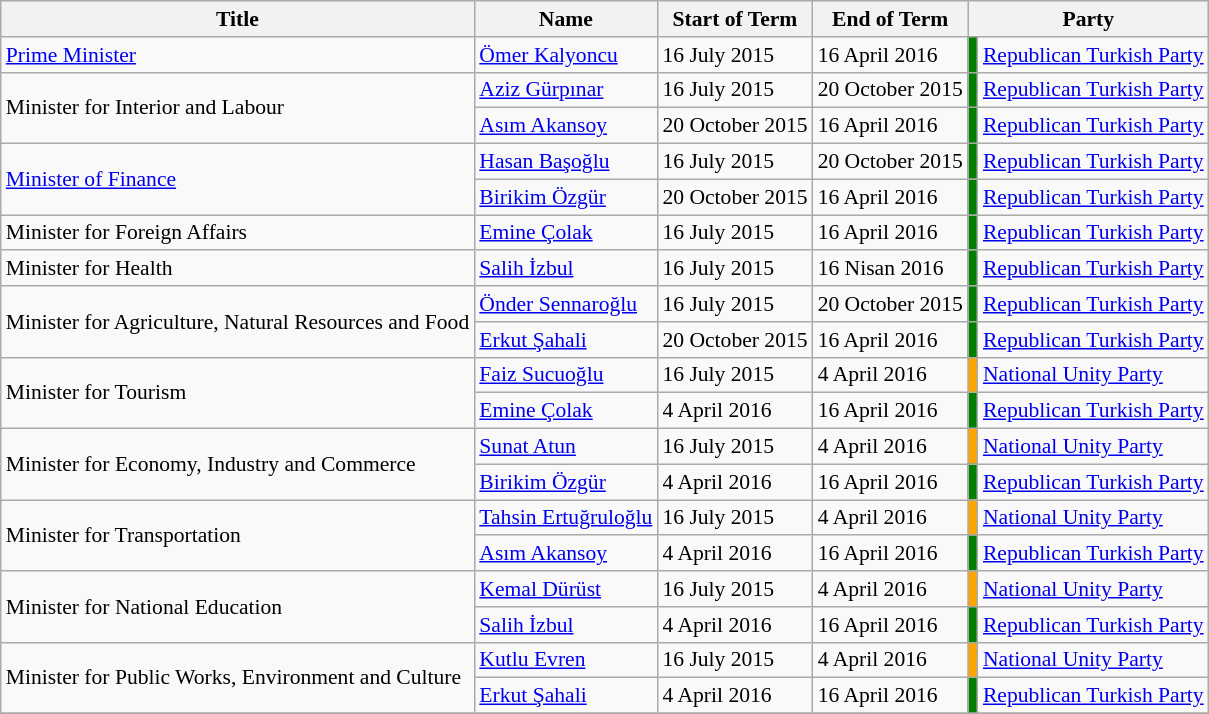<table class="wikitable sortable" style="font-size:90%;">
<tr>
<th>Title</th>
<th>Name</th>
<th>Start of Term</th>
<th>End of Term</th>
<th colspan="2">Party</th>
</tr>
<tr>
<td><a href='#'>Prime Minister</a></td>
<td><a href='#'>Ömer Kalyoncu</a></td>
<td>16 July 2015</td>
<td>16 April 2016</td>
<td style="background: #008000"></td>
<td><a href='#'>Republican Turkish Party</a></td>
</tr>
<tr>
<td rowspan=2>Minister for Interior and Labour</td>
<td><a href='#'>Aziz Gürpınar</a></td>
<td>16 July 2015</td>
<td>20 October 2015</td>
<td style="background: #008000"></td>
<td><a href='#'>Republican Turkish Party</a></td>
</tr>
<tr>
<td><a href='#'>Asım Akansoy</a></td>
<td>20 October 2015</td>
<td>16 April 2016</td>
<td style="background: #008000"></td>
<td><a href='#'>Republican Turkish Party</a></td>
</tr>
<tr>
<td rowspan=2><a href='#'>Minister of Finance</a></td>
<td><a href='#'>Hasan Başoğlu</a></td>
<td>16 July 2015</td>
<td>20 October 2015</td>
<td style="background: #008000"></td>
<td><a href='#'>Republican Turkish Party</a></td>
</tr>
<tr>
<td><a href='#'>Birikim Özgür</a></td>
<td>20 October 2015</td>
<td>16 April 2016</td>
<td style="background: #008000"></td>
<td><a href='#'>Republican Turkish Party</a></td>
</tr>
<tr>
<td>Minister for Foreign Affairs</td>
<td><a href='#'>Emine Çolak</a></td>
<td>16 July 2015</td>
<td>16 April 2016</td>
<td style="background: #008000"></td>
<td><a href='#'>Republican Turkish Party</a></td>
</tr>
<tr>
<td>Minister for Health</td>
<td><a href='#'>Salih İzbul</a></td>
<td>16 July 2015</td>
<td>16 Nisan 2016</td>
<td style="background: #008000"></td>
<td><a href='#'>Republican Turkish Party</a></td>
</tr>
<tr>
<td rowspan=2>Minister for Agriculture, Natural Resources and Food</td>
<td><a href='#'>Önder Sennaroğlu</a></td>
<td>16 July 2015</td>
<td>20 October 2015</td>
<td style="background: #008000"></td>
<td><a href='#'>Republican Turkish Party</a></td>
</tr>
<tr>
<td><a href='#'>Erkut Şahali</a></td>
<td>20 October 2015</td>
<td>16 April 2016</td>
<td style="background: #008000"></td>
<td><a href='#'>Republican Turkish Party</a></td>
</tr>
<tr>
<td rowspan=2>Minister for Tourism</td>
<td><a href='#'>Faiz Sucuoğlu</a></td>
<td>16 July 2015</td>
<td>4 April 2016</td>
<td style="background: #FFA500"></td>
<td><a href='#'>National Unity Party</a></td>
</tr>
<tr>
<td><a href='#'>Emine Çolak</a></td>
<td>4 April 2016</td>
<td>16 April 2016</td>
<td style="background: #008000"></td>
<td><a href='#'>Republican Turkish Party</a></td>
</tr>
<tr>
<td rowspan=2>Minister for Economy, Industry and Commerce</td>
<td><a href='#'>Sunat Atun</a></td>
<td>16 July 2015</td>
<td>4 April 2016</td>
<td style="background: #FFA500"></td>
<td><a href='#'>National Unity Party</a></td>
</tr>
<tr>
<td><a href='#'>Birikim Özgür</a></td>
<td>4 April 2016</td>
<td>16 April 2016</td>
<td style="background: #008000"></td>
<td><a href='#'>Republican Turkish Party</a></td>
</tr>
<tr>
<td rowspan=2>Minister for Transportation</td>
<td><a href='#'>Tahsin Ertuğruloğlu</a></td>
<td>16 July 2015</td>
<td>4 April 2016</td>
<td style="background: #FFA500"></td>
<td><a href='#'>National Unity Party</a></td>
</tr>
<tr>
<td><a href='#'>Asım Akansoy</a></td>
<td>4 April 2016</td>
<td>16 April 2016</td>
<td style="background: #008000"></td>
<td><a href='#'>Republican Turkish Party</a></td>
</tr>
<tr>
<td rowspan=2>Minister for National Education</td>
<td><a href='#'>Kemal Dürüst</a></td>
<td>16 July 2015</td>
<td>4 April 2016</td>
<td style="background: #FFA500"></td>
<td><a href='#'>National Unity Party</a></td>
</tr>
<tr>
<td><a href='#'>Salih İzbul</a></td>
<td>4 April 2016</td>
<td>16 April 2016</td>
<td style="background: #008000"></td>
<td><a href='#'>Republican Turkish Party</a></td>
</tr>
<tr>
<td rowspan=2>Minister for Public Works, Environment and Culture</td>
<td><a href='#'>Kutlu Evren</a></td>
<td>16 July 2015</td>
<td>4 April 2016</td>
<td style="background: #FFA500"></td>
<td><a href='#'>National Unity Party</a></td>
</tr>
<tr>
<td><a href='#'>Erkut Şahali</a></td>
<td>4 April 2016</td>
<td>16 April 2016</td>
<td style="background: #008000"></td>
<td><a href='#'>Republican Turkish Party</a></td>
</tr>
<tr>
</tr>
</table>
